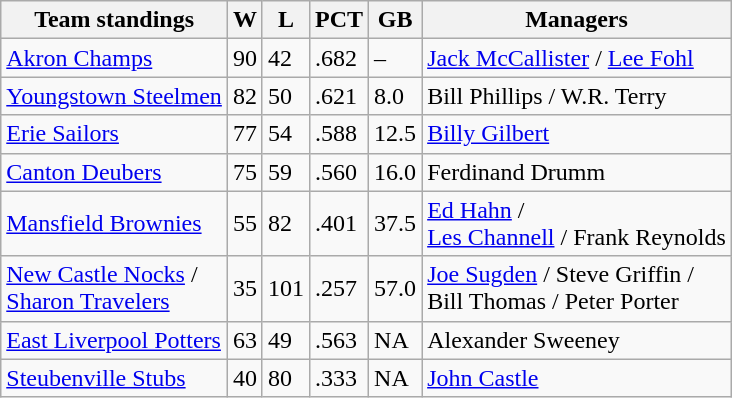<table class="wikitable">
<tr>
<th>Team standings</th>
<th>W</th>
<th>L</th>
<th>PCT</th>
<th>GB</th>
<th>Managers</th>
</tr>
<tr>
<td><a href='#'>Akron Champs</a></td>
<td>90</td>
<td>42</td>
<td>.682</td>
<td>–</td>
<td><a href='#'>Jack McCallister</a> / <a href='#'>Lee Fohl</a></td>
</tr>
<tr>
<td><a href='#'>Youngstown Steelmen</a></td>
<td>82</td>
<td>50</td>
<td>.621</td>
<td>8.0</td>
<td>Bill Phillips / W.R. Terry</td>
</tr>
<tr>
<td><a href='#'>Erie Sailors</a></td>
<td>77</td>
<td>54</td>
<td>.588</td>
<td>12.5</td>
<td><a href='#'>Billy Gilbert</a></td>
</tr>
<tr>
<td><a href='#'>Canton Deubers</a></td>
<td>75</td>
<td>59</td>
<td>.560</td>
<td>16.0</td>
<td>Ferdinand Drumm</td>
</tr>
<tr>
<td><a href='#'>Mansfield Brownies</a></td>
<td>55</td>
<td>82</td>
<td>.401</td>
<td>37.5</td>
<td><a href='#'>Ed Hahn</a> /<br> <a href='#'>Les Channell</a> / Frank Reynolds</td>
</tr>
<tr>
<td><a href='#'>New Castle Nocks</a> /<br> <a href='#'>Sharon Travelers</a></td>
<td>35</td>
<td>101</td>
<td>.257</td>
<td>57.0</td>
<td><a href='#'>Joe Sugden</a> / Steve Griffin /<br> Bill Thomas / Peter Porter</td>
</tr>
<tr>
<td><a href='#'>East Liverpool Potters</a></td>
<td>63</td>
<td>49</td>
<td>.563</td>
<td>NA</td>
<td>Alexander Sweeney</td>
</tr>
<tr>
<td><a href='#'>Steubenville Stubs</a></td>
<td>40</td>
<td>80</td>
<td>.333</td>
<td>NA</td>
<td><a href='#'>John Castle</a></td>
</tr>
</table>
